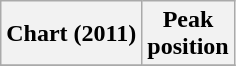<table class="wikitable plainrowheaders" style="text-align:center">
<tr>
<th scope="col">Chart (2011)</th>
<th scope="col">Peak<br>position</th>
</tr>
<tr>
</tr>
</table>
